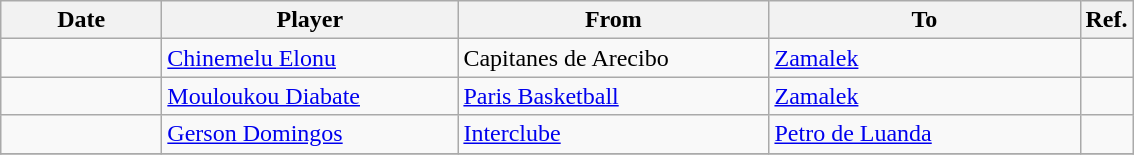<table class="wikitable sortable">
<tr>
<th width=100>Date</th>
<th width=190>Player</th>
<th style="width:200px;">From</th>
<th style="width:200px;">To</th>
<th>Ref.</th>
</tr>
<tr>
<td></td>
<td> <a href='#'>Chinemelu Elonu</a></td>
<td> Capitanes de Arecibo</td>
<td> <a href='#'>Zamalek</a></td>
<td></td>
</tr>
<tr>
<td></td>
<td> <a href='#'>Mouloukou Diabate</a></td>
<td> <a href='#'>Paris Basketball</a></td>
<td> <a href='#'>Zamalek</a></td>
<td></td>
</tr>
<tr>
<td></td>
<td> <a href='#'>Gerson Domingos</a></td>
<td> <a href='#'>Interclube</a></td>
<td> <a href='#'>Petro de Luanda</a></td>
<td></td>
</tr>
<tr>
</tr>
</table>
